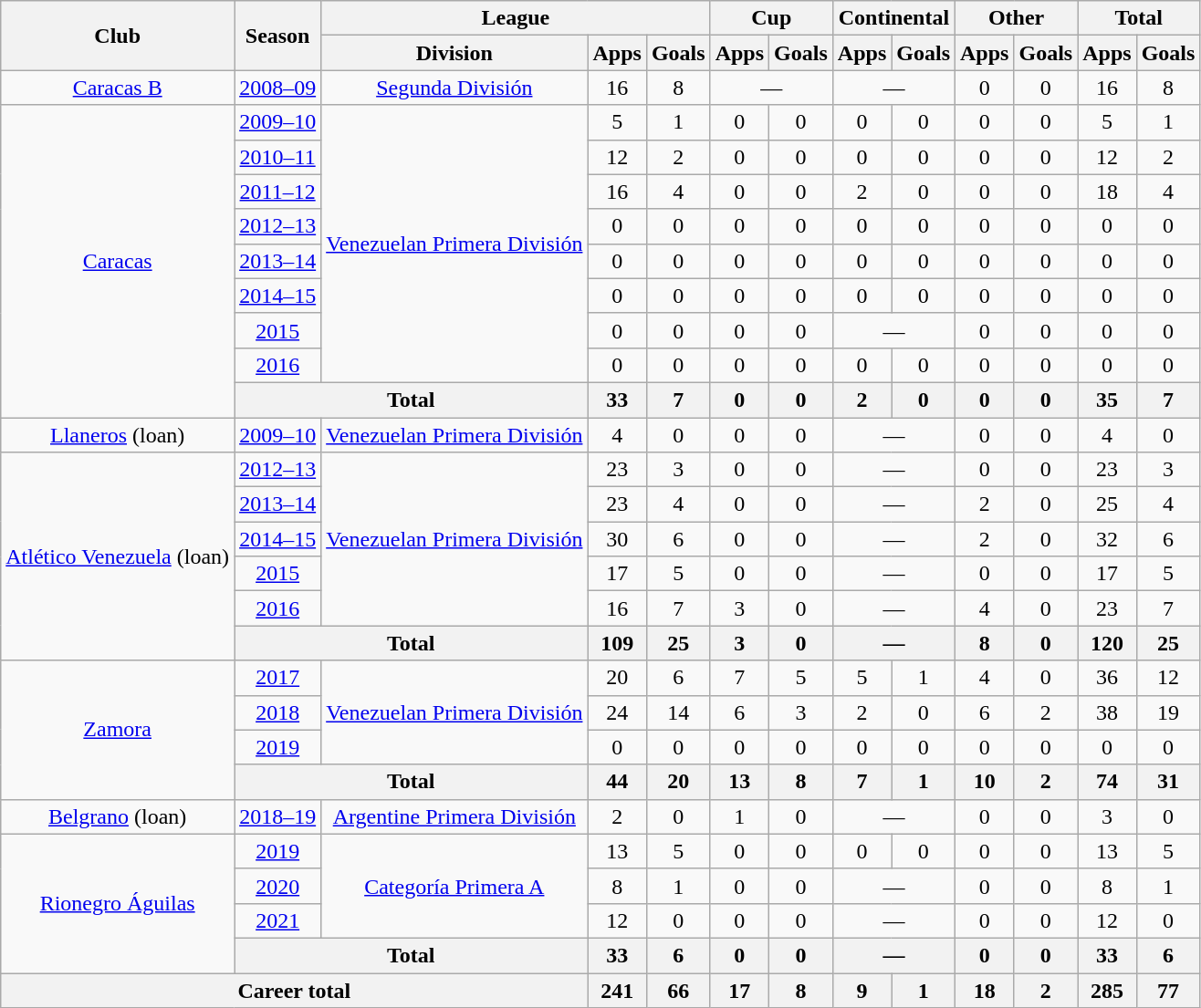<table class="wikitable" style="text-align:center">
<tr>
<th rowspan="2">Club</th>
<th rowspan="2">Season</th>
<th colspan="3">League</th>
<th colspan="2">Cup</th>
<th colspan="2">Continental</th>
<th colspan="2">Other</th>
<th colspan="2">Total</th>
</tr>
<tr>
<th>Division</th>
<th>Apps</th>
<th>Goals</th>
<th>Apps</th>
<th>Goals</th>
<th>Apps</th>
<th>Goals</th>
<th>Apps</th>
<th>Goals</th>
<th>Apps</th>
<th>Goals</th>
</tr>
<tr>
<td rowspan="1"><a href='#'>Caracas B</a></td>
<td><a href='#'>2008–09</a></td>
<td rowspan="1"><a href='#'>Segunda División</a></td>
<td>16</td>
<td>8</td>
<td colspan="2">—</td>
<td colspan="2">—</td>
<td>0</td>
<td>0</td>
<td>16</td>
<td>8</td>
</tr>
<tr>
<td rowspan="9"><a href='#'>Caracas</a></td>
<td><a href='#'>2009–10</a></td>
<td rowspan="8"><a href='#'>Venezuelan Primera División</a></td>
<td>5</td>
<td>1</td>
<td>0</td>
<td>0</td>
<td>0</td>
<td>0</td>
<td>0</td>
<td>0</td>
<td>5</td>
<td>1</td>
</tr>
<tr>
<td><a href='#'>2010–11</a></td>
<td>12</td>
<td>2</td>
<td>0</td>
<td>0</td>
<td>0</td>
<td>0</td>
<td>0</td>
<td>0</td>
<td>12</td>
<td>2</td>
</tr>
<tr>
<td><a href='#'>2011–12</a></td>
<td>16</td>
<td>4</td>
<td>0</td>
<td>0</td>
<td>2</td>
<td>0</td>
<td>0</td>
<td>0</td>
<td>18</td>
<td>4</td>
</tr>
<tr>
<td><a href='#'>2012–13</a></td>
<td>0</td>
<td>0</td>
<td>0</td>
<td>0</td>
<td>0</td>
<td>0</td>
<td>0</td>
<td>0</td>
<td>0</td>
<td>0</td>
</tr>
<tr>
<td><a href='#'>2013–14</a></td>
<td>0</td>
<td>0</td>
<td>0</td>
<td>0</td>
<td>0</td>
<td>0</td>
<td>0</td>
<td>0</td>
<td>0</td>
<td>0</td>
</tr>
<tr>
<td><a href='#'>2014–15</a></td>
<td>0</td>
<td>0</td>
<td>0</td>
<td>0</td>
<td>0</td>
<td>0</td>
<td>0</td>
<td>0</td>
<td>0</td>
<td>0</td>
</tr>
<tr>
<td><a href='#'>2015</a></td>
<td>0</td>
<td>0</td>
<td>0</td>
<td>0</td>
<td colspan="2">—</td>
<td>0</td>
<td>0</td>
<td>0</td>
<td>0</td>
</tr>
<tr>
<td><a href='#'>2016</a></td>
<td>0</td>
<td>0</td>
<td>0</td>
<td>0</td>
<td>0</td>
<td>0</td>
<td>0</td>
<td>0</td>
<td>0</td>
<td>0</td>
</tr>
<tr>
<th colspan="2">Total</th>
<th>33</th>
<th>7</th>
<th>0</th>
<th>0</th>
<th>2</th>
<th>0</th>
<th>0</th>
<th>0</th>
<th>35</th>
<th>7</th>
</tr>
<tr>
<td rowspan="1"><a href='#'>Llaneros</a> (loan)</td>
<td><a href='#'>2009–10</a></td>
<td rowspan="1"><a href='#'>Venezuelan Primera División</a></td>
<td>4</td>
<td>0</td>
<td>0</td>
<td>0</td>
<td colspan="2">—</td>
<td>0</td>
<td>0</td>
<td>4</td>
<td>0</td>
</tr>
<tr>
<td rowspan="6"><a href='#'>Atlético Venezuela</a> (loan)</td>
<td><a href='#'>2012–13</a></td>
<td rowspan="5"><a href='#'>Venezuelan Primera División</a></td>
<td>23</td>
<td>3</td>
<td>0</td>
<td>0</td>
<td colspan="2">—</td>
<td>0</td>
<td>0</td>
<td>23</td>
<td>3</td>
</tr>
<tr>
<td><a href='#'>2013–14</a></td>
<td>23</td>
<td>4</td>
<td>0</td>
<td>0</td>
<td colspan="2">—</td>
<td>2</td>
<td>0</td>
<td>25</td>
<td>4</td>
</tr>
<tr>
<td><a href='#'>2014–15</a></td>
<td>30</td>
<td>6</td>
<td>0</td>
<td>0</td>
<td colspan="2">—</td>
<td>2</td>
<td>0</td>
<td>32</td>
<td>6</td>
</tr>
<tr>
<td><a href='#'>2015</a></td>
<td>17</td>
<td>5</td>
<td>0</td>
<td>0</td>
<td colspan="2">—</td>
<td>0</td>
<td>0</td>
<td>17</td>
<td>5</td>
</tr>
<tr>
<td><a href='#'>2016</a></td>
<td>16</td>
<td>7</td>
<td>3</td>
<td>0</td>
<td colspan="2">—</td>
<td>4</td>
<td>0</td>
<td>23</td>
<td>7</td>
</tr>
<tr>
<th colspan="2">Total</th>
<th>109</th>
<th>25</th>
<th>3</th>
<th>0</th>
<th colspan="2">—</th>
<th>8</th>
<th>0</th>
<th>120</th>
<th>25</th>
</tr>
<tr>
<td rowspan="4"><a href='#'>Zamora</a></td>
<td><a href='#'>2017</a></td>
<td rowspan="3"><a href='#'>Venezuelan Primera División</a></td>
<td>20</td>
<td>6</td>
<td>7</td>
<td>5</td>
<td>5</td>
<td>1</td>
<td>4</td>
<td>0</td>
<td>36</td>
<td>12</td>
</tr>
<tr>
<td><a href='#'>2018</a></td>
<td>24</td>
<td>14</td>
<td>6</td>
<td>3</td>
<td>2</td>
<td>0</td>
<td>6</td>
<td>2</td>
<td>38</td>
<td>19</td>
</tr>
<tr>
<td><a href='#'>2019</a></td>
<td>0</td>
<td>0</td>
<td>0</td>
<td>0</td>
<td>0</td>
<td>0</td>
<td>0</td>
<td>0</td>
<td>0</td>
<td>0</td>
</tr>
<tr>
<th colspan="2">Total</th>
<th>44</th>
<th>20</th>
<th>13</th>
<th>8</th>
<th>7</th>
<th>1</th>
<th>10</th>
<th>2</th>
<th>74</th>
<th>31</th>
</tr>
<tr>
<td rowspan="1"><a href='#'>Belgrano</a> (loan)</td>
<td><a href='#'>2018–19</a></td>
<td rowspan="1"><a href='#'>Argentine Primera División</a></td>
<td>2</td>
<td>0</td>
<td>1</td>
<td>0</td>
<td colspan="2">—</td>
<td>0</td>
<td>0</td>
<td>3</td>
<td>0</td>
</tr>
<tr>
<td rowspan="4"><a href='#'>Rionegro Águilas</a></td>
<td><a href='#'>2019</a></td>
<td rowspan="3"><a href='#'>Categoría Primera A</a></td>
<td>13</td>
<td>5</td>
<td>0</td>
<td>0</td>
<td>0</td>
<td>0</td>
<td>0</td>
<td>0</td>
<td>13</td>
<td>5</td>
</tr>
<tr>
<td><a href='#'>2020</a></td>
<td>8</td>
<td>1</td>
<td>0</td>
<td>0</td>
<td colspan="2">—</td>
<td>0</td>
<td>0</td>
<td>8</td>
<td>1</td>
</tr>
<tr>
<td><a href='#'>2021</a></td>
<td>12</td>
<td>0</td>
<td>0</td>
<td>0</td>
<td colspan="2">—</td>
<td>0</td>
<td>0</td>
<td>12</td>
<td>0</td>
</tr>
<tr>
<th colspan="2">Total</th>
<th>33</th>
<th>6</th>
<th>0</th>
<th>0</th>
<th colspan="2">—</th>
<th>0</th>
<th>0</th>
<th>33</th>
<th>6</th>
</tr>
<tr>
<th colspan="3">Career total</th>
<th>241</th>
<th>66</th>
<th>17</th>
<th>8</th>
<th>9</th>
<th>1</th>
<th>18</th>
<th>2</th>
<th>285</th>
<th>77</th>
</tr>
</table>
